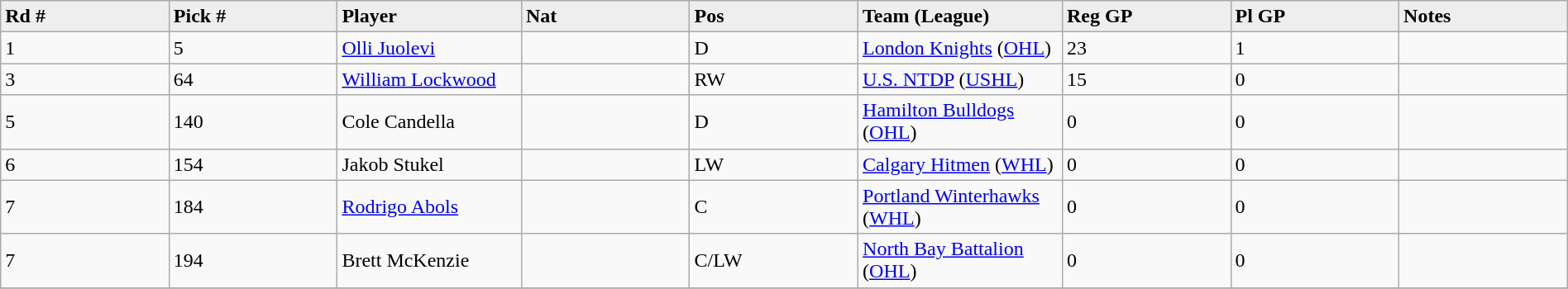<table class="wikitable" style="width: 100%">
<tr>
<td width="5%"; bgcolor="#eeeeee"><strong>Rd #</strong></td>
<td width="5%"; bgcolor="#eeeeee"><strong>Pick #</strong></td>
<td width="5%"; bgcolor="#eeeeee"><strong>Player</strong></td>
<td width="5%"; bgcolor="#eeeeee"><strong>Nat</strong></td>
<td width="5%"; bgcolor="#eeeeee"><strong>Pos</strong></td>
<td width="5%"; bgcolor="#eeeeee"><strong>Team (League)</strong></td>
<td width="5%"; bgcolor="#eeeeee"><strong>Reg GP</strong></td>
<td width="5%"; bgcolor="#eeeeee"><strong>Pl GP</strong></td>
<td width="5%"; bgcolor="#eeeeee"><strong>Notes</strong></td>
</tr>
<tr>
<td>1</td>
<td>5</td>
<td><a href='#'>Olli Juolevi</a></td>
<td></td>
<td>D</td>
<td><a href='#'>London Knights</a> (<a href='#'>OHL</a>)</td>
<td>23</td>
<td>1</td>
<td></td>
</tr>
<tr>
<td>3</td>
<td>64</td>
<td><a href='#'>William Lockwood</a></td>
<td></td>
<td>RW</td>
<td><a href='#'>U.S. NTDP</a> (<a href='#'>USHL</a>)</td>
<td>15</td>
<td>0</td>
<td></td>
</tr>
<tr>
<td>5</td>
<td>140</td>
<td>Cole Candella</td>
<td></td>
<td>D</td>
<td><a href='#'>Hamilton Bulldogs</a> (<a href='#'>OHL</a>)</td>
<td>0</td>
<td>0</td>
<td></td>
</tr>
<tr>
<td>6</td>
<td>154</td>
<td>Jakob Stukel</td>
<td></td>
<td>LW</td>
<td><a href='#'>Calgary Hitmen</a> (<a href='#'>WHL</a>)</td>
<td>0</td>
<td>0</td>
<td></td>
</tr>
<tr>
<td>7</td>
<td>184</td>
<td><a href='#'>Rodrigo Abols</a></td>
<td></td>
<td>C</td>
<td><a href='#'>Portland Winterhawks</a> (<a href='#'>WHL</a>)</td>
<td>0</td>
<td>0</td>
<td></td>
</tr>
<tr>
<td>7</td>
<td>194</td>
<td>Brett McKenzie</td>
<td></td>
<td>C/LW</td>
<td><a href='#'>North Bay Battalion</a> (<a href='#'>OHL</a>)</td>
<td>0</td>
<td>0</td>
<td></td>
</tr>
<tr>
</tr>
</table>
